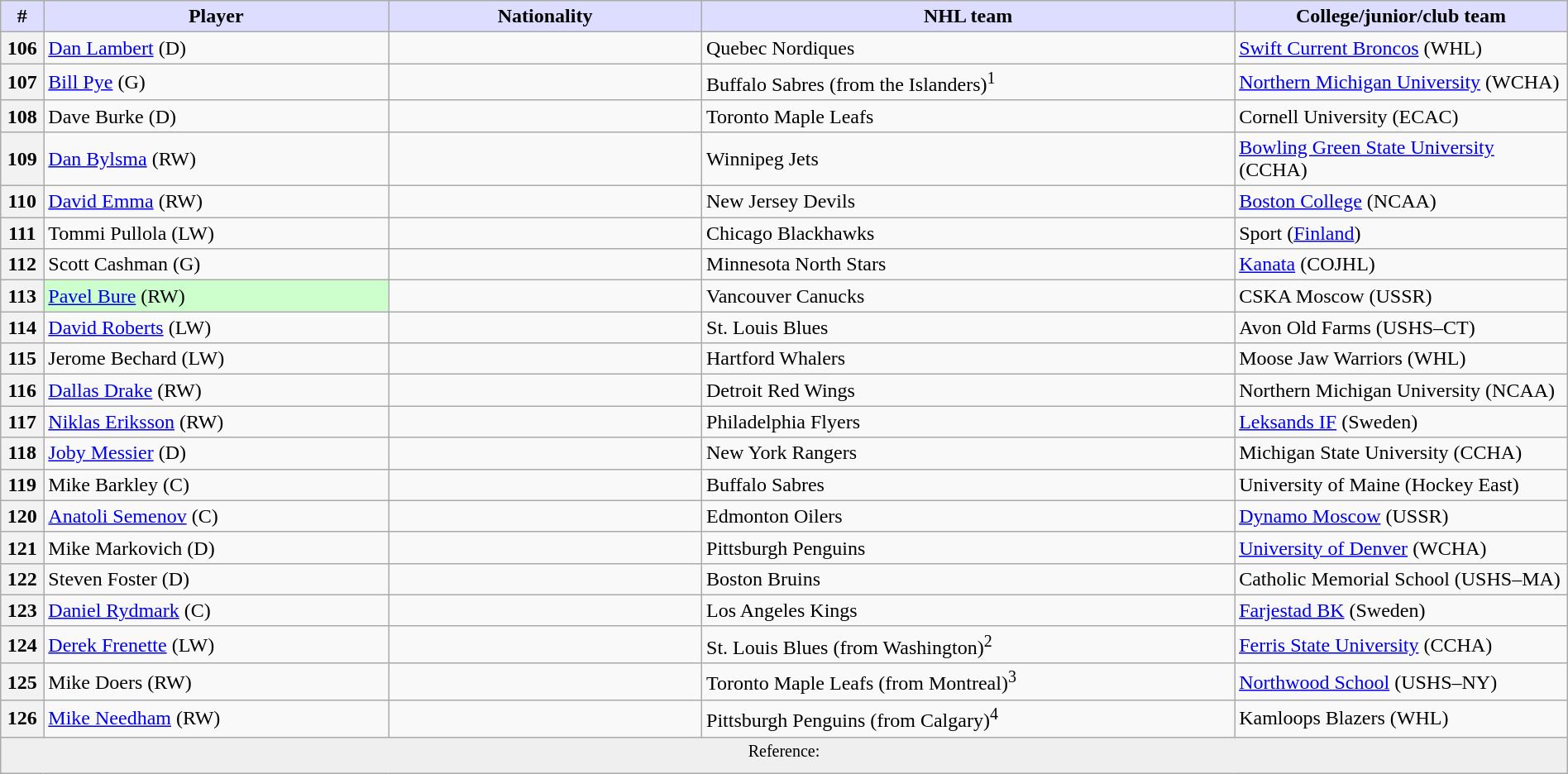<table class="wikitable" style="width: 100%">
<tr>
<th style="background:#ddf; width:2.75%;">#</th>
<th style="background:#ddf; width:22.0%;">Player</th>
<th style="background:#ddf; width:20.0%;">Nationality</th>
<th style="background:#ddf; width:34.0%;">NHL team</th>
<th style="background:#ddf; width:100.0%;">College/junior/club team</th>
</tr>
<tr>
<th>106</th>
<td><a href='#'>Dan Lambert</a> (D)</td>
<td></td>
<td>Quebec Nordiques</td>
<td><a href='#'>Swift Current Broncos</a> (WHL)</td>
</tr>
<tr>
<th>107</th>
<td><a href='#'>Bill Pye</a> (G)</td>
<td></td>
<td>Buffalo Sabres (from the Islanders)<sup>1</sup></td>
<td><a href='#'>Northern Michigan University</a> (WCHA)</td>
</tr>
<tr>
<th>108</th>
<td>Dave Burke (D)</td>
<td></td>
<td>Toronto Maple Leafs</td>
<td>Cornell University (ECAC)</td>
</tr>
<tr>
<th>109</th>
<td><a href='#'>Dan Bylsma</a> (RW)</td>
<td></td>
<td>Winnipeg Jets</td>
<td><a href='#'>Bowling Green State University</a> (CCHA)</td>
</tr>
<tr>
<th>110</th>
<td><a href='#'>David Emma</a> (RW)</td>
<td></td>
<td>New Jersey Devils</td>
<td><a href='#'>Boston College</a> (NCAA)</td>
</tr>
<tr>
<th>111</th>
<td>Tommi Pullola (LW)</td>
<td></td>
<td>Chicago Blackhawks</td>
<td>Sport (<a href='#'>Finland</a>)</td>
</tr>
<tr>
<th>112</th>
<td>Scott Cashman (G)</td>
<td></td>
<td>Minnesota North Stars</td>
<td><a href='#'>Kanata</a> (COJHL)</td>
</tr>
<tr>
<th>113</th>
<td bgcolor="#CCFFCC"><a href='#'>Pavel Bure</a> (RW)</td>
<td></td>
<td>Vancouver Canucks</td>
<td>CSKA Moscow (USSR)</td>
</tr>
<tr>
<th>114</th>
<td><a href='#'>David Roberts</a> (LW)</td>
<td></td>
<td>St. Louis Blues</td>
<td>Avon Old Farms (USHS–CT)</td>
</tr>
<tr>
<th>115</th>
<td>Jerome Bechard (LW)</td>
<td></td>
<td>Hartford Whalers</td>
<td>Moose Jaw Warriors (WHL)</td>
</tr>
<tr>
<th>116</th>
<td><a href='#'>Dallas Drake</a> (RW)</td>
<td></td>
<td>Detroit Red Wings</td>
<td>Northern Michigan University (NCAA)</td>
</tr>
<tr>
<th>117</th>
<td><a href='#'>Niklas Eriksson</a> (RW)</td>
<td></td>
<td>Philadelphia Flyers</td>
<td><a href='#'>Leksands IF</a> (Sweden)</td>
</tr>
<tr>
<th>118</th>
<td><a href='#'>Joby Messier</a> (D)</td>
<td></td>
<td>New York Rangers</td>
<td>Michigan State University (CCHA)</td>
</tr>
<tr>
<th>119</th>
<td>Mike Barkley (C)</td>
<td></td>
<td>Buffalo Sabres</td>
<td>University of Maine (Hockey East)</td>
</tr>
<tr>
<th>120</th>
<td><a href='#'>Anatoli Semenov</a> (C)</td>
<td></td>
<td>Edmonton Oilers</td>
<td><a href='#'>Dynamo Moscow</a> (USSR)</td>
</tr>
<tr>
<th>121</th>
<td>Mike Markovich (D)</td>
<td></td>
<td>Pittsburgh Penguins</td>
<td><a href='#'>University of Denver</a> (WCHA)</td>
</tr>
<tr>
<th>122</th>
<td>Steven Foster (D)</td>
<td></td>
<td>Boston Bruins</td>
<td>Catholic Memorial School (USHS–MA)</td>
</tr>
<tr>
<th>123</th>
<td><a href='#'>Daniel Rydmark</a> (C)</td>
<td></td>
<td>Los Angeles Kings</td>
<td><a href='#'>Farjestad BK</a> (Sweden)</td>
</tr>
<tr>
<th>124</th>
<td><a href='#'>Derek Frenette</a> (LW)</td>
<td></td>
<td>St. Louis Blues (from Washington)<sup>2</sup></td>
<td><a href='#'>Ferris State University</a> (CCHA)</td>
</tr>
<tr>
<th>125</th>
<td>Mike Doers (RW)</td>
<td></td>
<td>Toronto Maple Leafs (from Montreal)<sup>3</sup></td>
<td><a href='#'>Northwood School</a> (USHS–NY)</td>
</tr>
<tr>
<th>126</th>
<td><a href='#'>Mike Needham</a> (RW)</td>
<td></td>
<td>Pittsburgh Penguins (from Calgary)<sup>4</sup></td>
<td>Kamloops Blazers (WHL)</td>
</tr>
<tr>
<td align=center colspan="6" bgcolor="#efefef"><sup>Reference:  </sup></td>
</tr>
</table>
